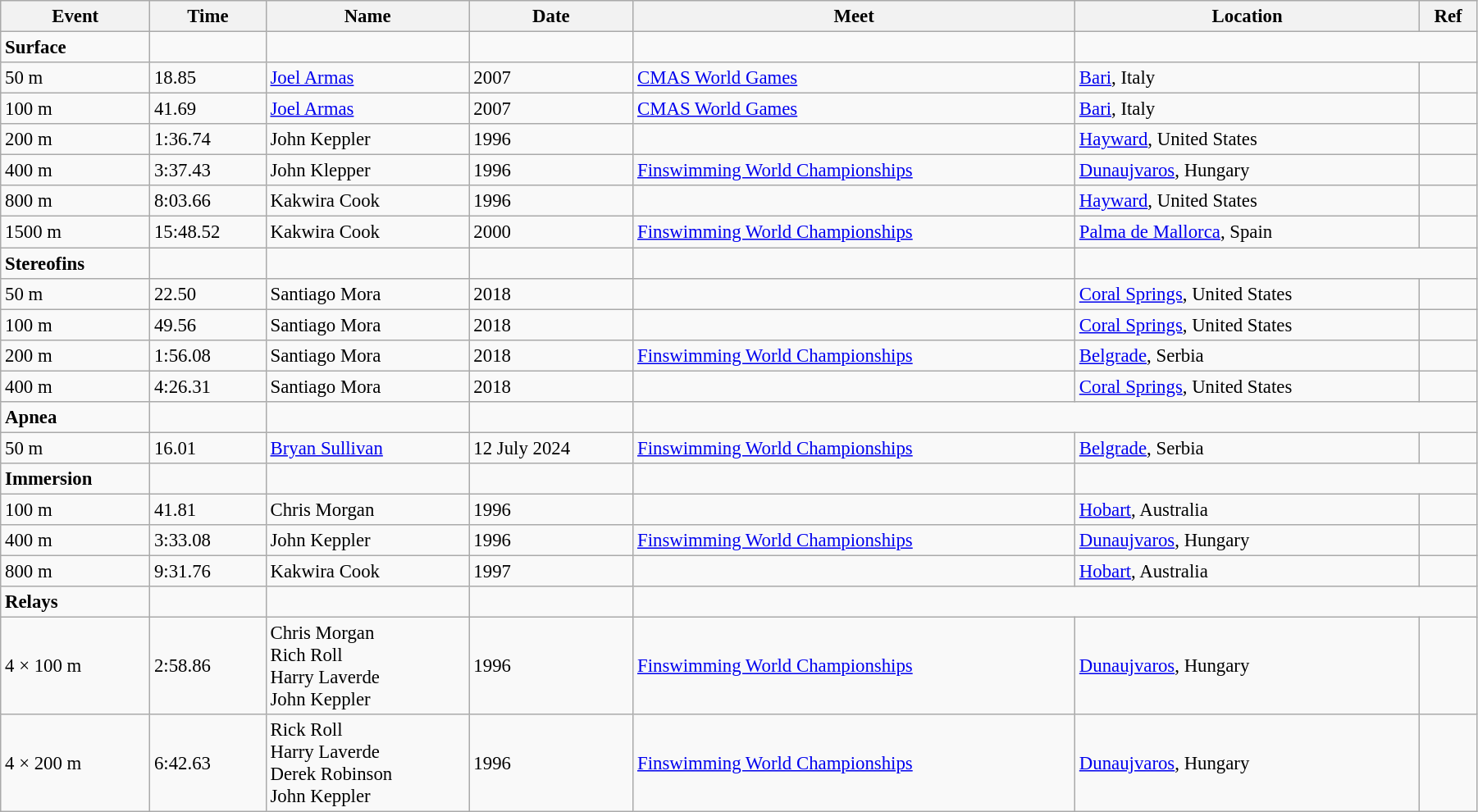<table class="wikitable" style="width: 95%; font-size: 95%;">
<tr>
<th>Event</th>
<th>Time</th>
<th>Name</th>
<th>Date</th>
<th>Meet</th>
<th>Location</th>
<th>Ref</th>
</tr>
<tr>
<td><strong>Surface</strong></td>
<td></td>
<td></td>
<td></td>
<td></td>
</tr>
<tr>
<td>50 m</td>
<td>18.85</td>
<td><a href='#'>Joel Armas</a></td>
<td>2007</td>
<td><a href='#'>CMAS World Games</a></td>
<td><a href='#'>Bari</a>, Italy</td>
<td></td>
</tr>
<tr>
<td>100 m</td>
<td>41.69</td>
<td><a href='#'>Joel Armas</a></td>
<td>2007</td>
<td><a href='#'>CMAS World Games</a></td>
<td><a href='#'>Bari</a>, Italy</td>
<td></td>
</tr>
<tr>
<td>200 m</td>
<td>1:36.74</td>
<td>John Keppler</td>
<td>1996</td>
<td></td>
<td><a href='#'>Hayward</a>, United States</td>
<td></td>
</tr>
<tr>
<td>400 m</td>
<td>3:37.43</td>
<td>John Klepper</td>
<td>1996</td>
<td><a href='#'>Finswimming World Championships</a></td>
<td><a href='#'>Dunaujvaros</a>, Hungary</td>
<td></td>
</tr>
<tr>
<td>800 m</td>
<td>8:03.66</td>
<td>Kakwira Cook</td>
<td>1996</td>
<td></td>
<td><a href='#'>Hayward</a>, United States</td>
<td></td>
</tr>
<tr>
<td>1500 m</td>
<td>15:48.52</td>
<td>Kakwira Cook</td>
<td>2000</td>
<td><a href='#'>Finswimming World Championships</a></td>
<td><a href='#'>Palma de Mallorca</a>, Spain</td>
<td></td>
</tr>
<tr>
<td><strong>Stereofins</strong></td>
<td></td>
<td></td>
<td></td>
<td></td>
</tr>
<tr>
<td>50 m</td>
<td>22.50</td>
<td>Santiago Mora</td>
<td>2018</td>
<td></td>
<td><a href='#'>Coral Springs</a>, United States</td>
<td></td>
</tr>
<tr>
<td>100 m</td>
<td>49.56</td>
<td>Santiago Mora</td>
<td>2018</td>
<td></td>
<td><a href='#'>Coral Springs</a>, United States</td>
<td></td>
</tr>
<tr>
<td>200 m</td>
<td>1:56.08</td>
<td>Santiago Mora</td>
<td>2018</td>
<td><a href='#'>Finswimming World Championships</a></td>
<td><a href='#'>Belgrade</a>, Serbia</td>
<td></td>
</tr>
<tr>
<td>400 m</td>
<td>4:26.31</td>
<td>Santiago Mora</td>
<td>2018</td>
<td></td>
<td><a href='#'>Coral Springs</a>, United States</td>
<td></td>
</tr>
<tr>
<td><strong>Apnea</strong></td>
<td></td>
<td></td>
<td></td>
</tr>
<tr>
<td>50 m</td>
<td>16.01</td>
<td><a href='#'>Bryan Sullivan</a></td>
<td>12 July 2024</td>
<td><a href='#'>Finswimming World Championships</a></td>
<td><a href='#'>Belgrade</a>, Serbia</td>
<td></td>
</tr>
<tr>
<td><strong>Immersion</strong></td>
<td></td>
<td></td>
<td></td>
<td></td>
</tr>
<tr>
<td>100 m</td>
<td>41.81</td>
<td>Chris Morgan</td>
<td>1996</td>
<td></td>
<td><a href='#'>Hobart</a>, Australia</td>
<td></td>
</tr>
<tr>
<td>400 m</td>
<td>3:33.08</td>
<td>John Keppler</td>
<td>1996</td>
<td><a href='#'>Finswimming World Championships</a></td>
<td><a href='#'>Dunaujvaros</a>, Hungary</td>
<td></td>
</tr>
<tr>
<td>800 m</td>
<td>9:31.76</td>
<td>Kakwira Cook</td>
<td>1997</td>
<td></td>
<td><a href='#'>Hobart</a>, Australia</td>
<td></td>
</tr>
<tr>
<td><strong>Relays</strong></td>
<td></td>
<td></td>
<td></td>
</tr>
<tr>
<td>4 × 100 m</td>
<td>2:58.86</td>
<td>Chris Morgan<br>Rich Roll<br>Harry Laverde<br>John Keppler</td>
<td>1996</td>
<td><a href='#'>Finswimming World Championships</a></td>
<td><a href='#'>Dunaujvaros</a>, Hungary</td>
<td></td>
</tr>
<tr>
<td>4 × 200 m</td>
<td>6:42.63</td>
<td>Rick Roll<br>Harry Laverde<br>Derek Robinson<br>John Keppler</td>
<td>1996</td>
<td><a href='#'>Finswimming World Championships</a></td>
<td><a href='#'>Dunaujvaros</a>, Hungary</td>
<td></td>
</tr>
</table>
